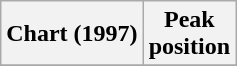<table class="wikitable plainrowheaders" style="text-align:center">
<tr>
<th scope="col">Chart (1997)</th>
<th scope="col">Peak<br>position</th>
</tr>
<tr>
</tr>
</table>
